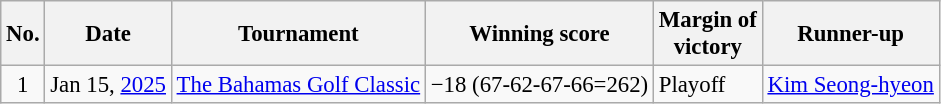<table class="wikitable" style="font-size:95%;">
<tr>
<th>No.</th>
<th>Date</th>
<th>Tournament</th>
<th>Winning score</th>
<th>Margin of<br>victory</th>
<th>Runner-up</th>
</tr>
<tr>
<td align=center>1</td>
<td align=right>Jan 15, <a href='#'>2025</a></td>
<td><a href='#'>The Bahamas Golf Classic</a></td>
<td>−18 (67-62-67-66=262)</td>
<td>Playoff</td>
<td> <a href='#'>Kim Seong-hyeon</a></td>
</tr>
</table>
